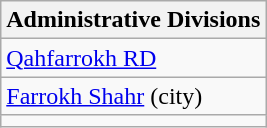<table class="wikitable">
<tr>
<th>Administrative Divisions</th>
</tr>
<tr>
<td><a href='#'>Qahfarrokh RD</a></td>
</tr>
<tr>
<td><a href='#'>Farrokh Shahr</a> (city)</td>
</tr>
<tr>
<td colspan=1></td>
</tr>
</table>
